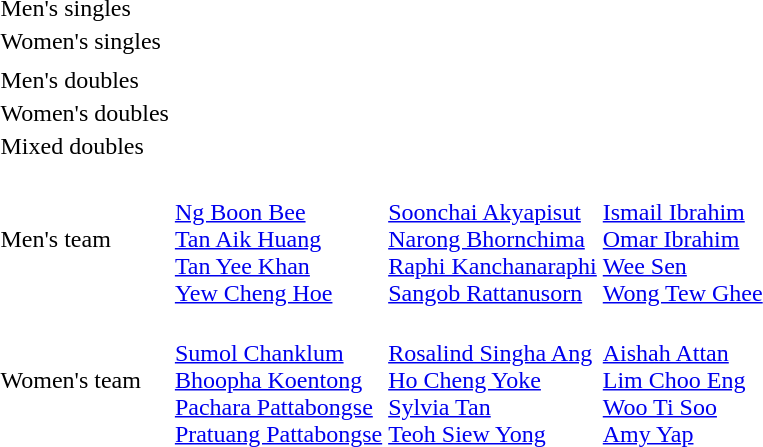<table>
<tr>
<td>Men's singles<br></td>
<td></td>
<td></td>
<td></td>
</tr>
<tr>
<td>Women's singles<br></td>
<td></td>
<td></td>
<td></td>
</tr>
<tr>
<th colspan="4"></th>
</tr>
<tr>
<td>Men's doubles<br></td>
<td></td>
<td></td>
<td></td>
</tr>
<tr>
<td>Women's doubles<br></td>
<td></td>
<td></td>
<td></td>
</tr>
<tr>
<td>Mixed doubles<br></td>
<td></td>
<td></td>
<td></td>
</tr>
<tr>
<th colspan="4"></th>
</tr>
<tr>
<td>Men's team<br></td>
<td><br><a href='#'>Ng Boon Bee</a><br><a href='#'>Tan Aik Huang</a><br><a href='#'>Tan Yee Khan</a><br><a href='#'>Yew Cheng Hoe</a></td>
<td><br><a href='#'>Soonchai Akyapisut</a><br><a href='#'>Narong Bhornchima</a><br><a href='#'>Raphi Kanchanaraphi</a><br><a href='#'>Sangob Rattanusorn</a></td>
<td><br><a href='#'>Ismail Ibrahim</a><br><a href='#'>Omar Ibrahim</a><br><a href='#'>Wee Sen</a><br><a href='#'>Wong Tew Ghee</a></td>
</tr>
<tr>
<td>Women's team<br></td>
<td><br><a href='#'>Sumol Chanklum</a><br><a href='#'>Bhoopha Koentong</a><br><a href='#'>Pachara Pattabongse</a><br><a href='#'>Pratuang Pattabongse</a></td>
<td><br><a href='#'>Rosalind Singha Ang</a><br><a href='#'>Ho Cheng Yoke</a><br><a href='#'>Sylvia Tan</a><br><a href='#'>Teoh Siew Yong</a></td>
<td><br><a href='#'>Aishah Attan</a><br><a href='#'>Lim Choo Eng</a><br><a href='#'>Woo Ti Soo</a><br><a href='#'>Amy Yap</a></td>
</tr>
</table>
